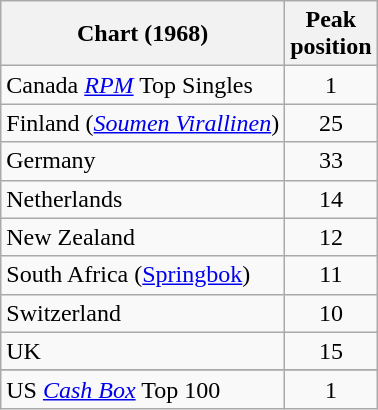<table class="wikitable sortable">
<tr>
<th>Chart (1968)</th>
<th>Peak<br> position</th>
</tr>
<tr>
<td>Canada <em><a href='#'>RPM</a></em> Top Singles</td>
<td align="center">1</td>
</tr>
<tr>
<td>Finland (<a href='#'><em>Soumen Virallinen</em></a>)</td>
<td style="text-align:center;">25</td>
</tr>
<tr>
<td>Germany</td>
<td align="center">33</td>
</tr>
<tr>
<td>Netherlands</td>
<td align="center">14</td>
</tr>
<tr>
<td>New Zealand</td>
<td align="center">12</td>
</tr>
<tr>
<td>South Africa (<a href='#'>Springbok</a>)</td>
<td align="center">11</td>
</tr>
<tr>
<td>Switzerland</td>
<td align="center">10</td>
</tr>
<tr>
<td>UK</td>
<td align="center">15</td>
</tr>
<tr>
</tr>
<tr>
<td>US <a href='#'><em>Cash Box</em></a> Top 100</td>
<td align="center">1</td>
</tr>
</table>
